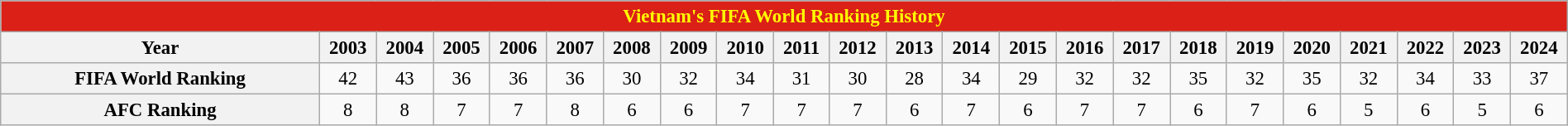<table class="wikitable" style=" text-align:center; font-size:95%;" width="100%">
<tr>
<th colspan="28" style="background: #DB2017; color: #FFFF00;">Vietnam's FIFA World Ranking History</th>
</tr>
<tr>
<th scope="col" width="250px">Year</th>
<th scope="col">2003</th>
<th scope="col">2004</th>
<th scope="col">2005</th>
<th scope="col">2006</th>
<th scope="col">2007</th>
<th scope="col">2008</th>
<th scope="col">2009</th>
<th scope="col">2010</th>
<th scope="col">2011</th>
<th scope="col">2012</th>
<th scope="col">2013</th>
<th scope="col">2014</th>
<th scope="col">2015</th>
<th scope="col">2016</th>
<th scope="col">2017</th>
<th scope="col">2018</th>
<th scope="col">2019</th>
<th scope="col">2020</th>
<th scope="col">2021</th>
<th scope="col">2022</th>
<th scope="col">2023</th>
<th scope="col">2024</th>
</tr>
<tr>
<th scope="row" style="text-align:center">FIFA World Ranking</th>
<td>42</td>
<td>43</td>
<td>36</td>
<td>36</td>
<td>36</td>
<td>30</td>
<td>32</td>
<td>34</td>
<td>31</td>
<td>30</td>
<td>28</td>
<td>34</td>
<td>29</td>
<td>32</td>
<td>32</td>
<td>35</td>
<td>32</td>
<td>35</td>
<td>32</td>
<td>34</td>
<td>33</td>
<td>37</td>
</tr>
<tr>
<th scope="row" style="text-align:center">AFC Ranking</th>
<td>8</td>
<td>8</td>
<td>7</td>
<td>7</td>
<td>8</td>
<td>6</td>
<td>6</td>
<td>7</td>
<td>7</td>
<td>7</td>
<td>6</td>
<td>7</td>
<td>6</td>
<td>7</td>
<td>7</td>
<td>6</td>
<td>7</td>
<td>6</td>
<td>5</td>
<td>6</td>
<td>5</td>
<td>6</td>
</tr>
</table>
